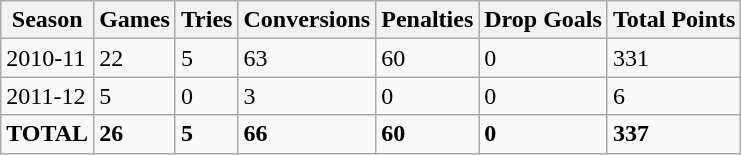<table class="wikitable" border="1">
<tr>
<th>Season</th>
<th>Games</th>
<th>Tries</th>
<th>Conversions</th>
<th>Penalties</th>
<th>Drop Goals</th>
<th>Total Points</th>
</tr>
<tr>
<td>2010-11</td>
<td>22</td>
<td>5</td>
<td>63</td>
<td>60</td>
<td>0</td>
<td>331</td>
</tr>
<tr>
<td>2011-12</td>
<td>5</td>
<td>0</td>
<td>3</td>
<td>0</td>
<td>0</td>
<td>6</td>
</tr>
<tr>
<td><strong>TOTAL</strong></td>
<td><strong>26</strong></td>
<td><strong>5</strong></td>
<td><strong>66</strong></td>
<td><strong>60</strong></td>
<td><strong>0</strong></td>
<td><strong>337</strong></td>
</tr>
</table>
